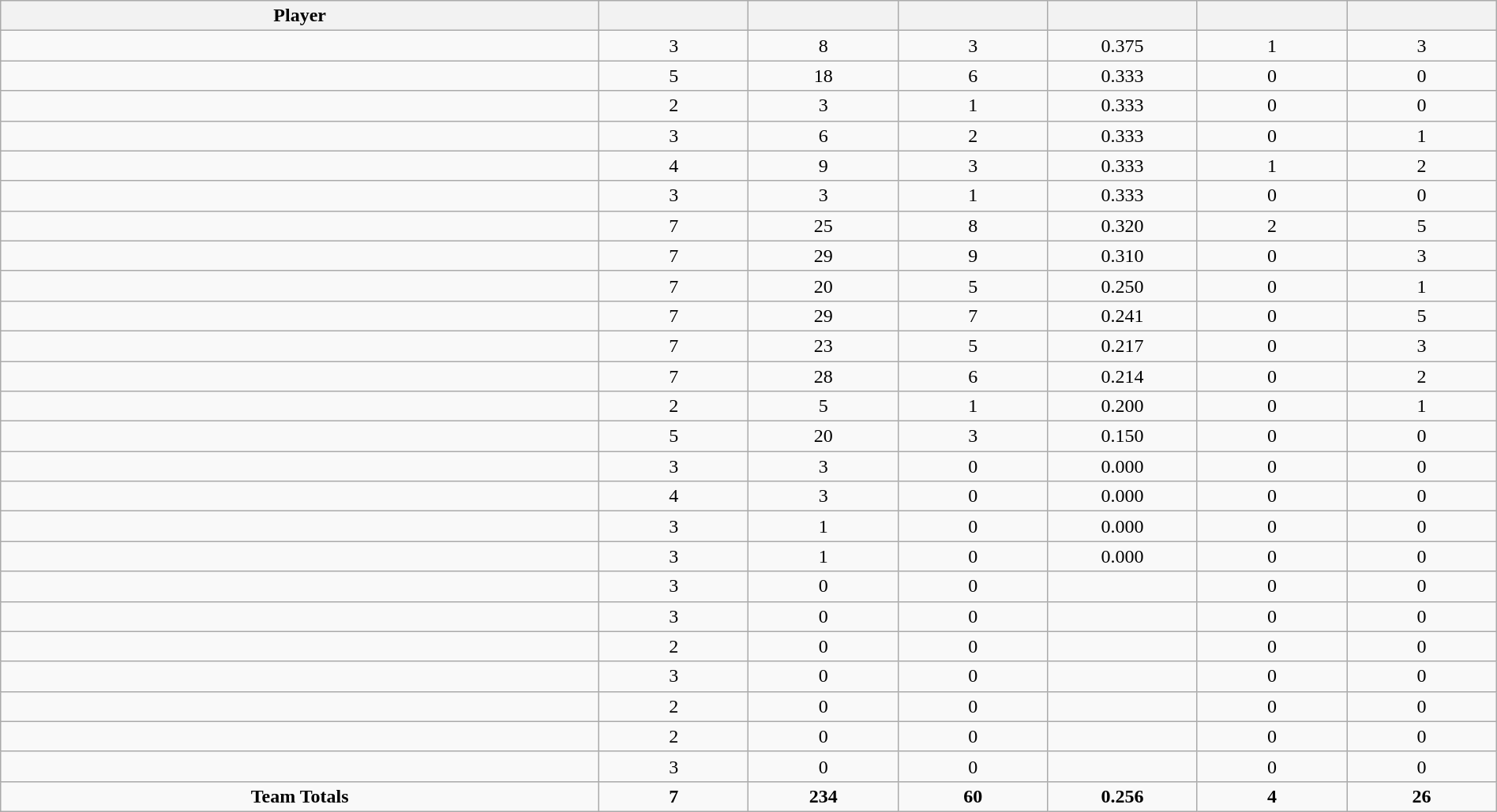<table class="wikitable sortable" style="text-align:center;" width="100%">
<tr>
<th width="40%">Player</th>
<th width="10%"></th>
<th width="10%"></th>
<th width="10%"></th>
<th width="10%"></th>
<th width="10%"></th>
<th width="10%"></th>
</tr>
<tr>
<td></td>
<td>3</td>
<td>8</td>
<td>3</td>
<td>0.375</td>
<td>1</td>
<td>3</td>
</tr>
<tr>
<td></td>
<td>5</td>
<td>18</td>
<td>6</td>
<td>0.333</td>
<td>0</td>
<td>0</td>
</tr>
<tr>
<td></td>
<td>2</td>
<td>3</td>
<td>1</td>
<td>0.333</td>
<td>0</td>
<td>0</td>
</tr>
<tr>
<td></td>
<td>3</td>
<td>6</td>
<td>2</td>
<td>0.333</td>
<td>0</td>
<td>1</td>
</tr>
<tr>
<td></td>
<td>4</td>
<td>9</td>
<td>3</td>
<td>0.333</td>
<td>1</td>
<td>2</td>
</tr>
<tr>
<td></td>
<td>3</td>
<td>3</td>
<td>1</td>
<td>0.333</td>
<td>0</td>
<td>0</td>
</tr>
<tr>
<td></td>
<td>7</td>
<td>25</td>
<td>8</td>
<td>0.320</td>
<td>2</td>
<td>5</td>
</tr>
<tr>
<td></td>
<td>7</td>
<td>29</td>
<td>9</td>
<td>0.310</td>
<td>0</td>
<td>3</td>
</tr>
<tr>
<td></td>
<td>7</td>
<td>20</td>
<td>5</td>
<td>0.250</td>
<td>0</td>
<td>1</td>
</tr>
<tr>
<td></td>
<td>7</td>
<td>29</td>
<td>7</td>
<td>0.241</td>
<td>0</td>
<td>5</td>
</tr>
<tr>
<td></td>
<td>7</td>
<td>23</td>
<td>5</td>
<td>0.217</td>
<td>0</td>
<td>3</td>
</tr>
<tr>
<td></td>
<td>7</td>
<td>28</td>
<td>6</td>
<td>0.214</td>
<td>0</td>
<td>2</td>
</tr>
<tr>
<td></td>
<td>2</td>
<td>5</td>
<td>1</td>
<td>0.200</td>
<td>0</td>
<td>1</td>
</tr>
<tr>
<td></td>
<td>5</td>
<td>20</td>
<td>3</td>
<td>0.150</td>
<td>0</td>
<td>0</td>
</tr>
<tr>
<td></td>
<td>3</td>
<td>3</td>
<td>0</td>
<td>0.000</td>
<td>0</td>
<td>0</td>
</tr>
<tr>
<td></td>
<td>4</td>
<td>3</td>
<td>0</td>
<td>0.000</td>
<td>0</td>
<td>0</td>
</tr>
<tr>
<td></td>
<td>3</td>
<td>1</td>
<td>0</td>
<td>0.000</td>
<td>0</td>
<td>0</td>
</tr>
<tr>
<td></td>
<td>3</td>
<td>1</td>
<td>0</td>
<td>0.000</td>
<td>0</td>
<td>0</td>
</tr>
<tr>
<td></td>
<td>3</td>
<td>0</td>
<td>0</td>
<td></td>
<td>0</td>
<td>0</td>
</tr>
<tr>
<td></td>
<td>3</td>
<td>0</td>
<td>0</td>
<td></td>
<td>0</td>
<td>0</td>
</tr>
<tr>
<td></td>
<td>2</td>
<td>0</td>
<td>0</td>
<td></td>
<td>0</td>
<td>0</td>
</tr>
<tr>
<td></td>
<td>3</td>
<td>0</td>
<td>0</td>
<td></td>
<td>0</td>
<td>0</td>
</tr>
<tr>
<td></td>
<td>2</td>
<td>0</td>
<td>0</td>
<td></td>
<td>0</td>
<td>0</td>
</tr>
<tr>
<td></td>
<td>2</td>
<td>0</td>
<td>0</td>
<td></td>
<td>0</td>
<td>0</td>
</tr>
<tr>
<td></td>
<td>3</td>
<td>0</td>
<td>0</td>
<td></td>
<td>0</td>
<td>0</td>
</tr>
<tr>
<td><strong>Team Totals</strong></td>
<td><strong>7</strong></td>
<td><strong>234</strong></td>
<td><strong>60</strong></td>
<td><strong>0.256</strong></td>
<td><strong>4</strong></td>
<td><strong>26</strong></td>
</tr>
</table>
